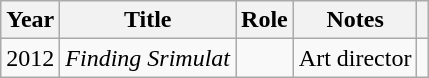<table class="wikitable unsortable">
<tr>
<th>Year</th>
<th>Title</th>
<th>Role</th>
<th>Notes</th>
<th></th>
</tr>
<tr>
<td>2012</td>
<td><em>Finding Srimulat</em></td>
<td></td>
<td>Art director</td>
<td></td>
</tr>
</table>
